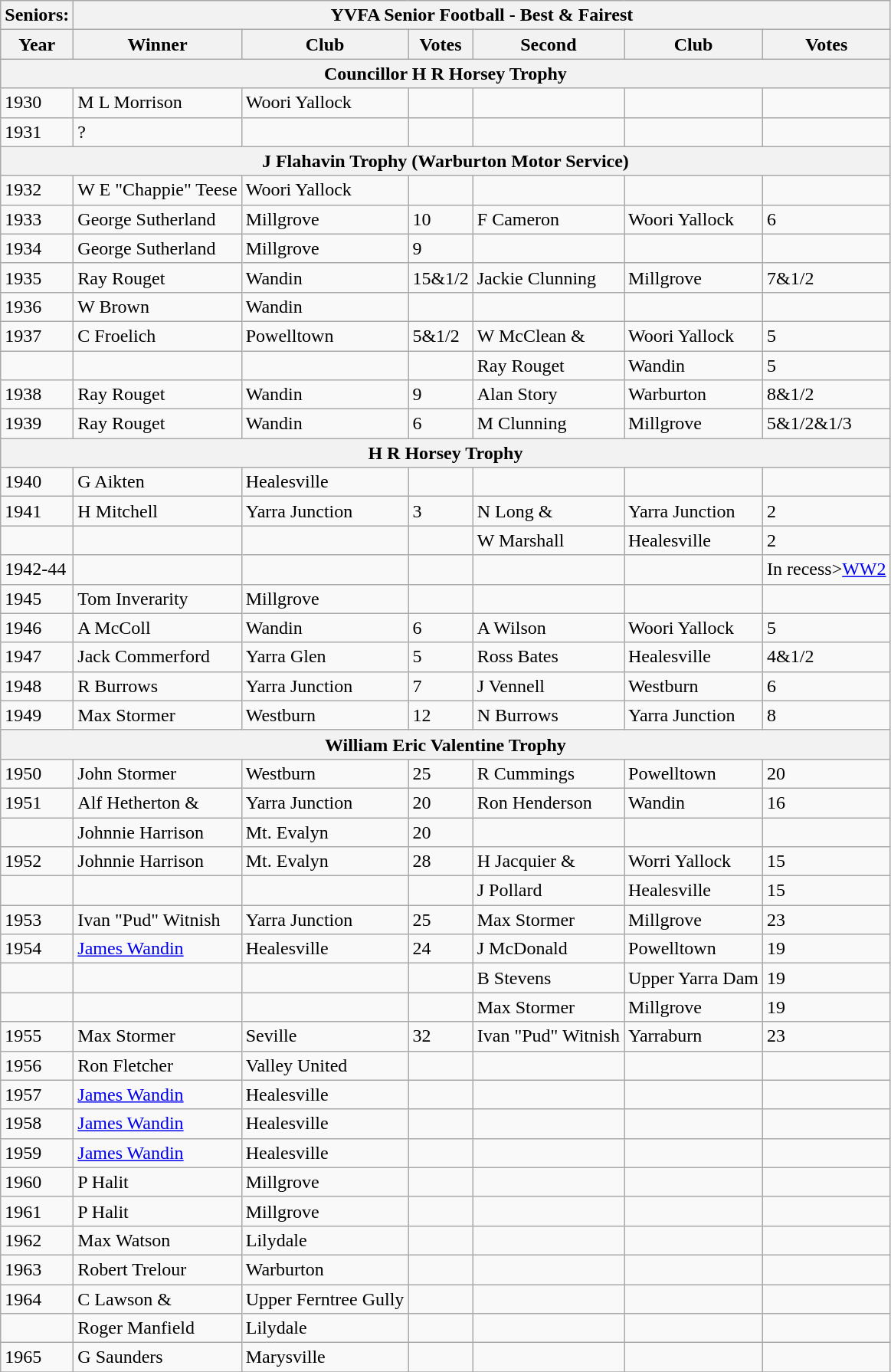<table class="wikitable collapsible collapsed">
<tr>
<th>Seniors:</th>
<th colspan=9>YVFA Senior Football - Best & Fairest</th>
</tr>
<tr>
<th>Year</th>
<th>Winner</th>
<th>Club</th>
<th>Votes</th>
<th>Second</th>
<th>Club</th>
<th>Votes</th>
</tr>
<tr>
<th colspan=10>Councillor H R Horsey Trophy</th>
</tr>
<tr>
<td>1930</td>
<td>M L Morrison</td>
<td>Woori Yallock</td>
<td></td>
<td></td>
<td></td>
<td></td>
</tr>
<tr>
<td>1931</td>
<td>?</td>
<td></td>
<td></td>
<td></td>
<td></td>
<td></td>
</tr>
<tr>
<th colspan=10>J Flahavin Trophy (Warburton Motor Service)</th>
</tr>
<tr>
<td>1932</td>
<td>W E "Chappie" Teese</td>
<td>Woori Yallock</td>
<td></td>
<td></td>
<td></td>
<td></td>
</tr>
<tr>
<td>1933</td>
<td>George Sutherland</td>
<td>Millgrove</td>
<td>10</td>
<td>F Cameron</td>
<td>Woori Yallock</td>
<td>6</td>
</tr>
<tr>
<td>1934</td>
<td>George Sutherland</td>
<td>Millgrove</td>
<td>9</td>
<td></td>
<td></td>
<td></td>
</tr>
<tr>
<td>1935</td>
<td>Ray Rouget</td>
<td>Wandin</td>
<td>15&1/2</td>
<td>Jackie Clunning</td>
<td>Millgrove</td>
<td>7&1/2</td>
</tr>
<tr>
<td>1936</td>
<td>W Brown</td>
<td>Wandin</td>
<td></td>
<td></td>
<td></td>
<td></td>
</tr>
<tr>
<td>1937</td>
<td>C Froelich</td>
<td>Powelltown</td>
<td>5&1/2</td>
<td>W McClean &</td>
<td>Woori Yallock</td>
<td>5</td>
</tr>
<tr>
<td></td>
<td></td>
<td></td>
<td></td>
<td>Ray Rouget</td>
<td>Wandin</td>
<td>5</td>
</tr>
<tr>
<td>1938</td>
<td>Ray Rouget</td>
<td>Wandin</td>
<td>9</td>
<td>Alan Story</td>
<td>Warburton</td>
<td>8&1/2</td>
</tr>
<tr>
<td>1939</td>
<td>Ray Rouget</td>
<td>Wandin</td>
<td>6</td>
<td>M Clunning</td>
<td>Millgrove</td>
<td>5&1/2&1/3</td>
</tr>
<tr>
<th colspan=10>H R Horsey Trophy</th>
</tr>
<tr>
<td>1940</td>
<td>G Aikten</td>
<td>Healesville</td>
<td></td>
<td></td>
<td></td>
<td></td>
</tr>
<tr>
<td>1941</td>
<td>H Mitchell</td>
<td>Yarra Junction</td>
<td>3</td>
<td>N Long &</td>
<td>Yarra Junction</td>
<td>2</td>
</tr>
<tr>
<td></td>
<td></td>
<td></td>
<td></td>
<td>W Marshall</td>
<td>Healesville</td>
<td>2</td>
</tr>
<tr>
<td>1942-44</td>
<td></td>
<td></td>
<td></td>
<td></td>
<td></td>
<td>In recess><a href='#'>WW2</a></td>
</tr>
<tr>
<td>1945</td>
<td>Tom Inverarity</td>
<td>Millgrove</td>
<td></td>
<td></td>
<td></td>
<td></td>
</tr>
<tr>
<td>1946</td>
<td>A McColl</td>
<td>Wandin</td>
<td>6</td>
<td>A Wilson</td>
<td>Woori Yallock</td>
<td>5</td>
</tr>
<tr>
<td>1947</td>
<td>Jack Commerford</td>
<td>Yarra Glen</td>
<td>5</td>
<td>Ross Bates</td>
<td>Healesville</td>
<td>4&1/2</td>
</tr>
<tr>
<td>1948</td>
<td>R Burrows</td>
<td>Yarra Junction</td>
<td>7</td>
<td>J Vennell</td>
<td>Westburn</td>
<td>6</td>
</tr>
<tr>
<td>1949</td>
<td>Max Stormer</td>
<td>Westburn</td>
<td>12</td>
<td>N Burrows</td>
<td>Yarra Junction</td>
<td>8</td>
</tr>
<tr>
<th colspan=10>William Eric Valentine Trophy</th>
</tr>
<tr>
<td>1950</td>
<td>John Stormer</td>
<td>Westburn</td>
<td>25</td>
<td>R Cummings</td>
<td>Powelltown</td>
<td>20</td>
</tr>
<tr>
<td>1951</td>
<td>Alf Hetherton &</td>
<td>Yarra Junction</td>
<td>20</td>
<td>Ron Henderson</td>
<td>Wandin</td>
<td>16</td>
</tr>
<tr>
<td></td>
<td>Johnnie Harrison</td>
<td>Mt. Evalyn</td>
<td>20</td>
<td></td>
<td></td>
<td></td>
</tr>
<tr>
<td>1952</td>
<td>Johnnie Harrison</td>
<td>Mt. Evalyn</td>
<td>28</td>
<td>H Jacquier &</td>
<td>Worri Yallock</td>
<td>15</td>
</tr>
<tr>
<td></td>
<td></td>
<td></td>
<td></td>
<td>J Pollard</td>
<td>Healesville</td>
<td>15</td>
</tr>
<tr>
<td>1953</td>
<td>Ivan "Pud" Witnish</td>
<td>Yarra Junction</td>
<td>25</td>
<td>Max Stormer</td>
<td>Millgrove</td>
<td>23</td>
</tr>
<tr>
<td>1954</td>
<td><a href='#'>James Wandin</a></td>
<td>Healesville</td>
<td>24</td>
<td>J McDonald</td>
<td>Powelltown</td>
<td>19</td>
</tr>
<tr>
<td></td>
<td></td>
<td></td>
<td></td>
<td>B Stevens</td>
<td>Upper Yarra Dam</td>
<td>19</td>
</tr>
<tr>
<td></td>
<td></td>
<td></td>
<td></td>
<td>Max Stormer</td>
<td>Millgrove</td>
<td>19</td>
</tr>
<tr>
<td>1955</td>
<td>Max Stormer</td>
<td>Seville</td>
<td>32</td>
<td>Ivan "Pud" Witnish</td>
<td>Yarraburn</td>
<td>23</td>
</tr>
<tr>
<td>1956</td>
<td>Ron Fletcher</td>
<td>Valley United</td>
<td></td>
<td></td>
<td></td>
<td></td>
</tr>
<tr>
<td>1957</td>
<td><a href='#'>James Wandin</a></td>
<td>Healesville</td>
<td></td>
<td></td>
<td></td>
<td></td>
</tr>
<tr>
<td>1958</td>
<td><a href='#'>James Wandin</a></td>
<td>Healesville</td>
<td></td>
<td></td>
<td></td>
<td></td>
</tr>
<tr>
<td>1959</td>
<td><a href='#'>James Wandin</a></td>
<td>Healesville</td>
<td></td>
<td></td>
<td></td>
<td></td>
</tr>
<tr>
<td>1960</td>
<td>P Halit</td>
<td>Millgrove</td>
<td></td>
<td></td>
<td></td>
<td></td>
</tr>
<tr>
<td>1961</td>
<td>P Halit</td>
<td>Millgrove</td>
<td></td>
<td></td>
<td></td>
<td></td>
</tr>
<tr>
<td>1962</td>
<td>Max Watson</td>
<td>Lilydale</td>
<td></td>
<td></td>
<td></td>
<td></td>
</tr>
<tr>
<td>1963</td>
<td>Robert Trelour</td>
<td>Warburton</td>
<td></td>
<td></td>
<td></td>
<td></td>
</tr>
<tr>
<td>1964</td>
<td>C Lawson &</td>
<td>Upper Ferntree Gully</td>
<td></td>
<td></td>
<td></td>
<td></td>
</tr>
<tr>
<td></td>
<td>Roger Manfield</td>
<td>Lilydale</td>
<td></td>
<td></td>
<td></td>
<td></td>
</tr>
<tr>
<td>1965</td>
<td>G Saunders</td>
<td>Marysville</td>
<td></td>
<td></td>
<td></td>
<td></td>
</tr>
<tr>
</tr>
</table>
